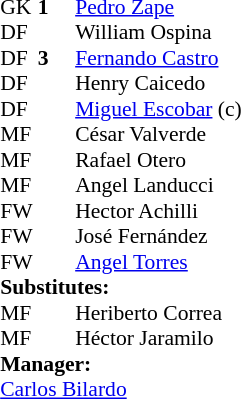<table style="font-size:90%; margin:0.2em auto;" cellspacing="0" cellpadding="0">
<tr>
<th width="25"></th>
<th width="25"></th>
</tr>
<tr>
<td>GK</td>
<td><strong>1</strong></td>
<td> <a href='#'>Pedro Zape</a></td>
</tr>
<tr>
<td>DF</td>
<td></td>
<td> William Ospina</td>
</tr>
<tr>
<td>DF</td>
<td><strong>3</strong></td>
<td> <a href='#'>Fernando Castro</a></td>
<td></td>
<td></td>
</tr>
<tr>
<td>DF</td>
<td></td>
<td> Henry Caicedo</td>
</tr>
<tr>
<td>DF</td>
<td></td>
<td> <a href='#'>Miguel Escobar</a> (c)</td>
</tr>
<tr>
<td>MF</td>
<td></td>
<td> César Valverde</td>
</tr>
<tr>
<td>MF</td>
<td></td>
<td> Rafael Otero</td>
<td></td>
<td></td>
</tr>
<tr>
<td>MF</td>
<td></td>
<td> Angel Landucci</td>
</tr>
<tr>
<td>FW</td>
<td></td>
<td> Hector Achilli</td>
</tr>
<tr>
<td>FW</td>
<td></td>
<td> José Fernández</td>
</tr>
<tr>
<td>FW</td>
<td></td>
<td> <a href='#'>Angel Torres</a></td>
</tr>
<tr>
<td colspan=3><strong>Substitutes:</strong></td>
</tr>
<tr>
<td>MF</td>
<td></td>
<td> Heriberto Correa</td>
<td></td>
<td></td>
</tr>
<tr>
<td>MF</td>
<td></td>
<td> Héctor Jaramilo</td>
<td></td>
<td></td>
</tr>
<tr>
<td colspan=3><strong>Manager:</strong></td>
</tr>
<tr>
<td colspan=4> <a href='#'>Carlos Bilardo</a></td>
</tr>
</table>
